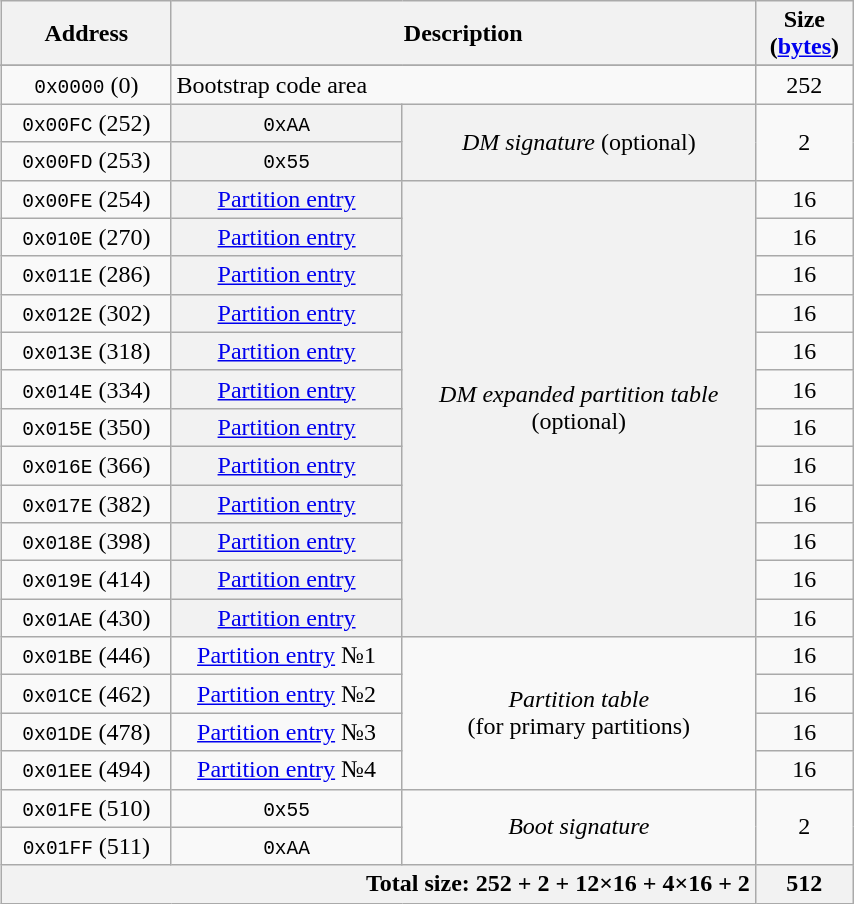<table class="wikitable" style="float:right; width:45%; margin:1em;">
<tr>
<th>Address</th>
<th style="vertical-align:middle" colspan="2">Description</th>
<th style="vertical-align:middle">Size<br>(<a href='#'>bytes</a>)</th>
</tr>
<tr>
</tr>
<tr>
<td style="text-align:center"><code>0x0000</code> (0)</td>
<td colspan="2">Bootstrap code area</td>
<td style="text-align:center">252</td>
</tr>
<tr>
<td style="text-align:center"><code>0x00FC</code> (252)</td>
<td style="text-align:center; background:#F2F2F2"><code>0xAA</code></td>
<td rowspan="2" style="vertical-align:middle; text-align:center; background:#F2F2F2"><em>DM signature</em> (optional)</td>
<td rowspan="2" style="text-align:center">2</td>
</tr>
<tr>
<td style="text-align:center"><code>0x00FD</code> (253)</td>
<td style="text-align:center; background:#F2F2F2"><code>0x55</code></td>
</tr>
<tr>
<td style="text-align:center"><code>0x00FE</code> (254)</td>
<td style="text-align:center; background:#F2F2F2"><a href='#'>Partition entry</a></td>
<td rowspan="12" style="vertical-align:middle; text-align:center; background:#F2F2F2"><em>DM expanded partition table</em><br>(optional)</td>
<td style="text-align:center">16</td>
</tr>
<tr>
<td style="text-align:center"><code>0x010E</code> (270)</td>
<td style="text-align:center; background:#F2F2F2"><a href='#'>Partition entry</a></td>
<td style="text-align:center">16</td>
</tr>
<tr>
<td style="text-align:center"><code>0x011E</code> (286)</td>
<td style="text-align:center; background:#F2F2F2"><a href='#'>Partition entry</a></td>
<td style="text-align:center">16</td>
</tr>
<tr>
<td style="text-align:center"><code>0x012E</code> (302)</td>
<td style="text-align:center; background:#F2F2F2"><a href='#'>Partition entry</a></td>
<td style="text-align:center">16</td>
</tr>
<tr>
<td style="text-align:center"><code>0x013E</code> (318)</td>
<td style="text-align:center; background:#F2F2F2"><a href='#'>Partition entry</a></td>
<td style="text-align:center">16</td>
</tr>
<tr>
<td style="text-align:center"><code>0x014E</code> (334)</td>
<td style="text-align:center; background:#F2F2F2"><a href='#'>Partition entry</a></td>
<td style="text-align:center">16</td>
</tr>
<tr>
<td style="text-align:center"><code>0x015E</code> (350)</td>
<td style="text-align:center; background:#F2F2F2"><a href='#'>Partition entry</a></td>
<td style="text-align:center">16</td>
</tr>
<tr>
<td style="text-align:center"><code>0x016E</code> (366)</td>
<td style="text-align:center; background:#F2F2F2"><a href='#'>Partition entry</a></td>
<td style="text-align:center">16</td>
</tr>
<tr>
<td style="text-align:center"><code>0x017E</code> (382)</td>
<td style="text-align:center; background:#F2F2F2"><a href='#'>Partition entry</a></td>
<td style="text-align:center">16</td>
</tr>
<tr>
<td style="text-align:center"><code>0x018E</code> (398)</td>
<td style="text-align:center; background:#F2F2F2"><a href='#'>Partition entry</a></td>
<td style="text-align:center">16</td>
</tr>
<tr>
<td style="text-align:center"><code>0x019E</code> (414)</td>
<td style="text-align:center; background:#F2F2F2"><a href='#'>Partition entry</a></td>
<td style="text-align:center">16</td>
</tr>
<tr>
<td style="text-align:center"><code>0x01AE</code> (430)</td>
<td style="text-align:center; background:#F2F2F2"><a href='#'>Partition entry</a></td>
<td style="text-align:center">16</td>
</tr>
<tr>
<td style="text-align:center"><code>0x01BE</code> (446)</td>
<td style="text-align:center"><a href='#'>Partition entry</a> №1</td>
<td rowspan="4" style="vertical-align:middle; text-align:center"><em>Partition table</em><br>(for primary partitions)</td>
<td style="text-align:center">16</td>
</tr>
<tr>
<td style="text-align:center"><code>0x01CE</code> (462)</td>
<td style="text-align:center"><a href='#'>Partition entry</a> №2</td>
<td style="text-align:center">16</td>
</tr>
<tr>
<td style="text-align:center"><code>0x01DE</code> (478)</td>
<td style="text-align:center"><a href='#'>Partition entry</a> №3</td>
<td style="text-align:center">16</td>
</tr>
<tr>
<td style="text-align:center"><code>0x01EE</code> (494)</td>
<td style="text-align:center"><a href='#'>Partition entry</a> №4</td>
<td style="text-align:center">16</td>
</tr>
<tr>
<td style="text-align:center"><code>0x01FE</code> (510)</td>
<td style="text-align:center"><code>0x55</code></td>
<td rowspan="2" style="vertical-align:middle; text-align:center"><em>Boot signature</em></td>
<td rowspan="2" style="text-align:center">2</td>
</tr>
<tr>
<td style="text-align:center"><code>0x01FF</code> (511)</td>
<td style="text-align:center"><code>0xAA</code></td>
</tr>
<tr>
<th colspan="3" style="text-align:right;">Total size: 252 + 2 + 12×16 + 4×16 + 2</th>
<th>512</th>
</tr>
</table>
